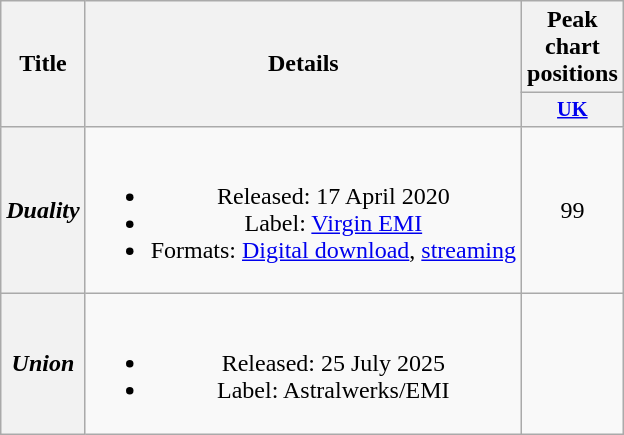<table class="wikitable plainrowheaders" style="text-align:center;">
<tr>
<th scope="col" rowspan="2">Title</th>
<th scope="col" rowspan="2">Details</th>
<th scope="col" colspan="1">Peak chart positions</th>
</tr>
<tr>
<th scope="col" style="width:3em;font-size:85%;"><a href='#'>UK</a><br></th>
</tr>
<tr>
<th scope="row"><em>Duality</em></th>
<td><br><ul><li>Released: 17 April 2020</li><li>Label: <a href='#'>Virgin EMI</a></li><li>Formats: <a href='#'>Digital download</a>, <a href='#'>streaming</a></li></ul></td>
<td>99</td>
</tr>
<tr>
<th scope="row"><em>Union</em></th>
<td><br><ul><li>Released: 25 July 2025</li><li>Label: Astralwerks/EMI</li></ul></td>
<td></td>
</tr>
</table>
